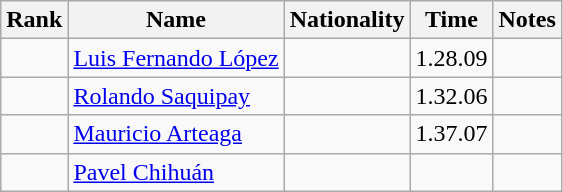<table class="wikitable sortable" style="text-align:center">
<tr>
<th>Rank</th>
<th>Name</th>
<th>Nationality</th>
<th>Time</th>
<th>Notes</th>
</tr>
<tr>
<td></td>
<td align=left><a href='#'>Luis Fernando López</a></td>
<td align=left></td>
<td>1.28.09</td>
<td></td>
</tr>
<tr>
<td></td>
<td align=left><a href='#'>Rolando Saquipay</a></td>
<td align=left></td>
<td>1.32.06</td>
<td></td>
</tr>
<tr>
<td></td>
<td align=left><a href='#'>Mauricio Arteaga</a></td>
<td align=left></td>
<td>1.37.07</td>
<td></td>
</tr>
<tr>
<td></td>
<td align=left><a href='#'>Pavel Chihuán</a></td>
<td align=left></td>
<td></td>
<td></td>
</tr>
</table>
